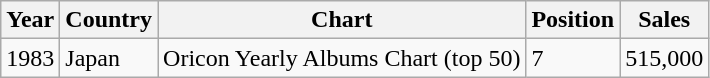<table class="wikitable">
<tr>
<th>Year</th>
<th>Country</th>
<th>Chart</th>
<th>Position</th>
<th>Sales</th>
</tr>
<tr>
<td>1983</td>
<td>Japan</td>
<td>Oricon Yearly Albums Chart (top 50)</td>
<td>7</td>
<td>515,000</td>
</tr>
</table>
